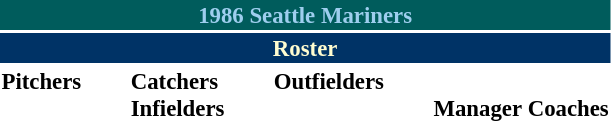<table class="toccolours" style="font-size: 95%;">
<tr>
<th colspan="10" style="background-color: #005c5c;color:#9ECEEE; text-align: center;">1986 Seattle Mariners</th>
</tr>
<tr>
<td colspan="10" style="background-color: #003366; color: #FFFDD0; text-align: center;"><strong>Roster</strong></td>
</tr>
<tr>
<td valign="top"><strong>Pitchers</strong><br>















</td>
<td width="25px"></td>
<td valign="top"><strong>Catchers</strong><br>



<strong>Infielders</strong>








</td>
<td width="25px"></td>
<td valign="top"><strong>Outfielders</strong><br>








</td>
<td width="25px"></td>
<td valign="top"><br><strong>Manager</strong>



<strong>Coaches</strong>




</td>
</tr>
</table>
